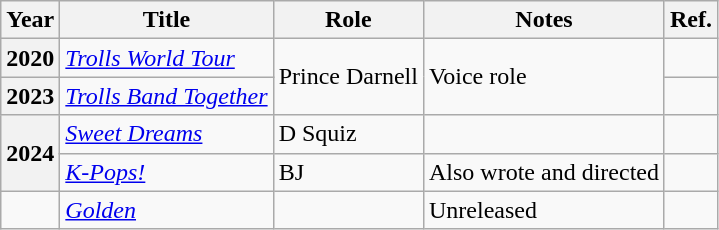<table class="wikitable sortable plainrowheaders">
<tr>
<th scope="col">Year</th>
<th scope="col">Title</th>
<th scope="col">Role</th>
<th scope="col">Notes</th>
<th scope="col" class="unsortable">Ref.</th>
</tr>
<tr>
<th scope="row">2020</th>
<td><em><a href='#'>Trolls World Tour</a></em></td>
<td rowspan="2">Prince Darnell</td>
<td rowspan="2">Voice role</td>
<td align="center"></td>
</tr>
<tr>
<th scope="row">2023</th>
<td><em><a href='#'>Trolls Band Together</a></em></td>
<td align="center"></td>
</tr>
<tr>
<th scope="row" rowspan="2">2024</th>
<td><em><a href='#'>Sweet Dreams</a></em></td>
<td>D Squiz</td>
<td></td>
<td align="center"></td>
</tr>
<tr>
<td><em><a href='#'>K-Pops!</a></em></td>
<td>BJ</td>
<td>Also wrote and directed</td>
<td align="center"></td>
</tr>
<tr>
<td></td>
<td><em><a href='#'>Golden</a></em></td>
<td></td>
<td>Unreleased</td>
<td></td>
</tr>
</table>
